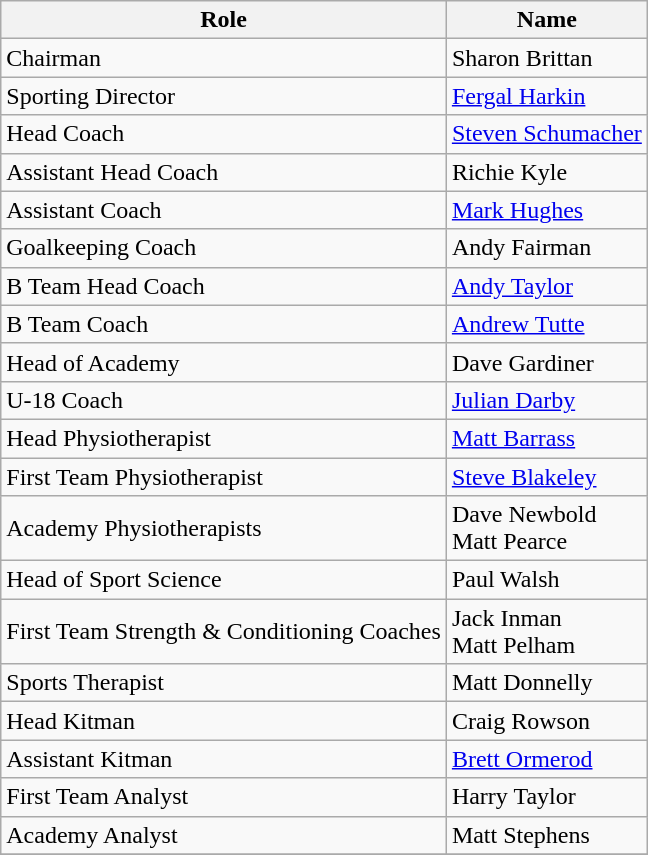<table class="wikitable">
<tr>
<th>Role</th>
<th>Name</th>
</tr>
<tr>
<td>Chairman</td>
<td>Sharon Brittan</td>
</tr>
<tr>
<td>Sporting Director</td>
<td><a href='#'>Fergal Harkin</a></td>
</tr>
<tr>
<td>Head Coach</td>
<td><a href='#'>Steven Schumacher</a></td>
</tr>
<tr>
<td>Assistant Head Coach</td>
<td>Richie Kyle</td>
</tr>
<tr>
<td>Assistant Coach</td>
<td><a href='#'>Mark Hughes</a></td>
</tr>
<tr>
<td>Goalkeeping Coach</td>
<td>Andy Fairman</td>
</tr>
<tr>
<td>B Team Head Coach</td>
<td><a href='#'>Andy Taylor</a></td>
</tr>
<tr>
<td>B Team Coach</td>
<td><a href='#'>Andrew Tutte</a></td>
</tr>
<tr>
<td>Head of Academy</td>
<td>Dave Gardiner</td>
</tr>
<tr>
<td>U-18 Coach</td>
<td><a href='#'>Julian Darby</a></td>
</tr>
<tr>
<td>Head Physiotherapist</td>
<td><a href='#'>Matt Barrass</a></td>
</tr>
<tr>
<td>First Team Physiotherapist</td>
<td><a href='#'>Steve Blakeley</a></td>
</tr>
<tr>
<td>Academy Physiotherapists</td>
<td>Dave Newbold<br>Matt Pearce</td>
</tr>
<tr>
<td>Head of Sport Science</td>
<td>Paul Walsh</td>
</tr>
<tr>
<td>First Team Strength & Conditioning Coaches</td>
<td>Jack Inman<br>Matt Pelham</td>
</tr>
<tr>
<td>Sports Therapist</td>
<td>Matt Donnelly</td>
</tr>
<tr>
<td>Head Kitman</td>
<td>Craig Rowson</td>
</tr>
<tr>
<td>Assistant Kitman</td>
<td><a href='#'>Brett Ormerod</a></td>
</tr>
<tr>
<td>First Team Analyst</td>
<td>Harry Taylor</td>
</tr>
<tr>
<td>Academy Analyst</td>
<td>Matt Stephens</td>
</tr>
<tr>
</tr>
</table>
